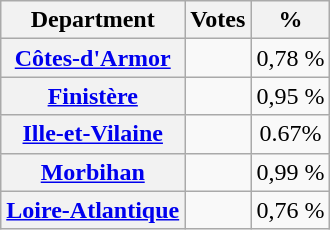<table class="wikitable sortable" style="text-align:center;">
<tr>
<th scope=col>Department</th>
<th scope="col">Votes</th>
<th scope="col">%</th>
</tr>
<tr>
<th scope=row><a href='#'>Côtes-d'Armor</a></th>
<td></td>
<td>0,78 %</td>
</tr>
<tr>
<th scope=row><a href='#'>Finistère</a></th>
<td></td>
<td>0,95 %</td>
</tr>
<tr>
<th scope=row><a href='#'>Ille-et-Vilaine</a></th>
<td></td>
<td>0.67%</td>
</tr>
<tr>
<th scope=row><a href='#'>Morbihan</a></th>
<td></td>
<td>0,99 %</td>
</tr>
<tr>
<th scope=row><a href='#'>Loire-Atlantique</a></th>
<td></td>
<td>0,76 %</td>
</tr>
</table>
